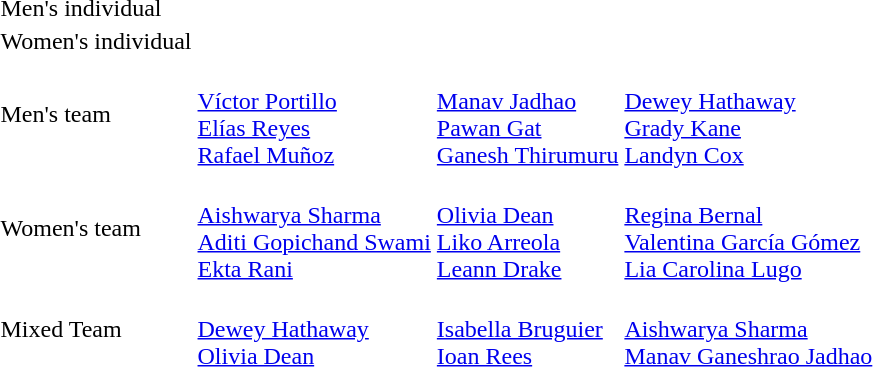<table>
<tr>
<td>Men's individual</td>
<td></td>
<td></td>
<td></td>
</tr>
<tr>
<td>Women's individual</td>
<td></td>
<td></td>
<td></td>
</tr>
<tr>
<td>Men's team</td>
<td><br><a href='#'>Víctor Portillo</a><br><a href='#'>Elías Reyes</a><br><a href='#'>Rafael Muñoz</a></td>
<td><br><a href='#'>Manav Jadhao</a><br><a href='#'>Pawan Gat</a><br><a href='#'>Ganesh Thirumuru</a></td>
<td><br><a href='#'>Dewey Hathaway</a><br><a href='#'>Grady Kane</a><br><a href='#'>Landyn Cox</a></td>
</tr>
<tr>
<td>Women's team</td>
<td><br><a href='#'>Aishwarya Sharma</a><br><a href='#'>Aditi Gopichand Swami</a><br><a href='#'>Ekta Rani</a></td>
<td><br><a href='#'>Olivia Dean</a><br><a href='#'>Liko Arreola</a><br><a href='#'>Leann Drake</a></td>
<td><br><a href='#'>Regina Bernal</a><br><a href='#'>Valentina García Gómez</a><br><a href='#'>Lia Carolina Lugo</a></td>
</tr>
<tr>
<td>Mixed Team</td>
<td><br><a href='#'>Dewey Hathaway</a><br><a href='#'>Olivia Dean</a></td>
<td><br><a href='#'>Isabella Bruguier</a><br><a href='#'>Ioan Rees</a></td>
<td><br><a href='#'>Aishwarya Sharma</a><br><a href='#'>Manav Ganeshrao Jadhao</a></td>
</tr>
</table>
